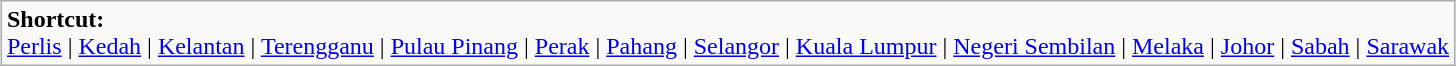<table border="0" class="wikitable" style="margin: 0 auto;" align=center>
<tr>
<td><strong>Shortcut:</strong><br><a href='#'>Perlis</a> | <a href='#'>Kedah</a> | <a href='#'>Kelantan</a> | <a href='#'>Terengganu</a> | <a href='#'>Pulau Pinang</a> | <a href='#'>Perak</a> | <a href='#'>Pahang</a> | <a href='#'>Selangor</a> | <a href='#'>Kuala Lumpur</a> | <a href='#'>Negeri Sembilan</a> | <a href='#'>Melaka</a> | <a href='#'>Johor</a>  | <a href='#'>Sabah</a> | <a href='#'>Sarawak</a></td>
</tr>
</table>
